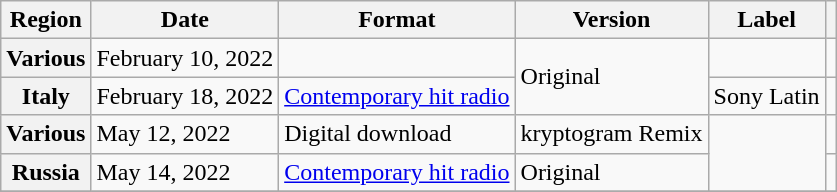<table class="wikitable plainrowheaders">
<tr>
<th scope="col">Region</th>
<th scope="col">Date</th>
<th scope="col">Format</th>
<th scope="col">Version</th>
<th scope="col">Label</th>
<th scope="col"></th>
</tr>
<tr>
<th scope="row">Various</th>
<td>February 10, 2022</td>
<td></td>
<td rowspan="2">Original</td>
<td></td>
<td style="text-align:center"></td>
</tr>
<tr>
<th scope="row">Italy</th>
<td>February 18, 2022</td>
<td><a href='#'>Contemporary hit radio</a></td>
<td>Sony Latin</td>
<td style="text-align:center"></td>
</tr>
<tr>
<th scope="row">Various</th>
<td>May 12, 2022</td>
<td>Digital download</td>
<td>kryptogram Remix</td>
<td rowspan="2"></td>
<td style="text-align:center"></td>
</tr>
<tr>
<th scope="row">Russia</th>
<td>May 14, 2022</td>
<td><a href='#'>Contemporary hit radio</a></td>
<td>Original</td>
<td style="text-align:center"></td>
</tr>
<tr>
</tr>
</table>
